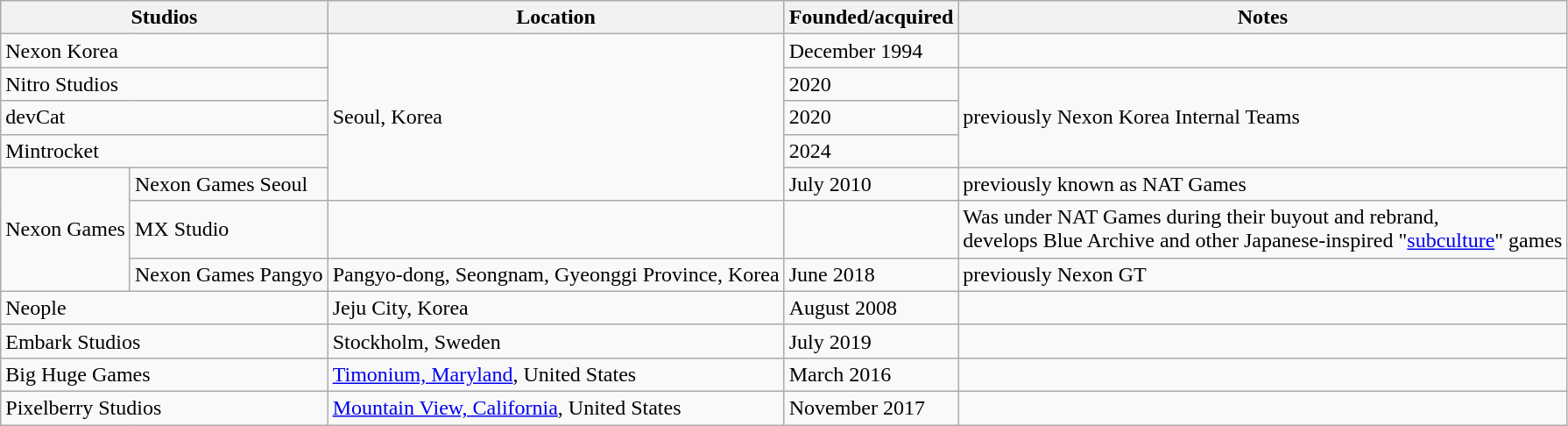<table class="wikitable">
<tr>
<th colspan="2">Studios</th>
<th>Location</th>
<th>Founded/acquired</th>
<th>Notes</th>
</tr>
<tr>
<td colspan="2">Nexon Korea</td>
<td rowspan="5">Seoul, Korea</td>
<td>December 1994</td>
<td></td>
</tr>
<tr>
<td colspan="2">Nitro Studios</td>
<td>2020</td>
<td rowspan="3">previously Nexon Korea Internal Teams</td>
</tr>
<tr>
<td colspan="2">devCat</td>
<td>2020</td>
</tr>
<tr>
<td colspan="2">Mintrocket</td>
<td>2024</td>
</tr>
<tr>
<td rowspan="3">Nexon Games</td>
<td>Nexon Games Seoul</td>
<td>July 2010</td>
<td>previously known as NAT Games</td>
</tr>
<tr>
<td>MX Studio</td>
<td></td>
<td></td>
<td>Was under NAT Games during their buyout and rebrand,<br>develops Blue Archive and other Japanese-inspired "<a href='#'>subculture</a>" games</td>
</tr>
<tr>
<td>Nexon Games Pangyo</td>
<td>Pangyo-dong, Seongnam, Gyeonggi Province, Korea</td>
<td>June 2018</td>
<td>previously Nexon GT</td>
</tr>
<tr>
<td colspan="2">Neople</td>
<td>Jeju City, Korea</td>
<td>August 2008</td>
<td></td>
</tr>
<tr>
<td colspan="2">Embark Studios</td>
<td>Stockholm, Sweden</td>
<td>July 2019</td>
<td></td>
</tr>
<tr>
<td colspan="2">Big Huge Games</td>
<td><a href='#'>Timonium, Maryland</a>, United States</td>
<td>March 2016</td>
<td></td>
</tr>
<tr>
<td colspan="2">Pixelberry Studios</td>
<td><a href='#'>Mountain View, California</a>, United States</td>
<td>November 2017</td>
<td></td>
</tr>
</table>
